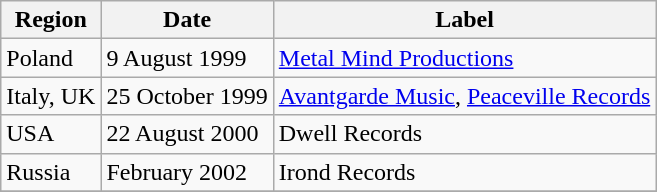<table class="wikitable plainrowheaders">
<tr>
<th scope="col">Region</th>
<th scope="col">Date</th>
<th scope="col">Label</th>
</tr>
<tr>
<td>Poland</td>
<td>9 August 1999</td>
<td><a href='#'>Metal Mind Productions</a></td>
</tr>
<tr>
<td>Italy, UK</td>
<td>25 October 1999</td>
<td><a href='#'>Avantgarde Music</a>, <a href='#'>Peaceville Records</a></td>
</tr>
<tr>
<td>USA</td>
<td>22 August 2000</td>
<td>Dwell Records</td>
</tr>
<tr>
<td>Russia</td>
<td>February 2002</td>
<td>Irond Records</td>
</tr>
<tr>
</tr>
</table>
